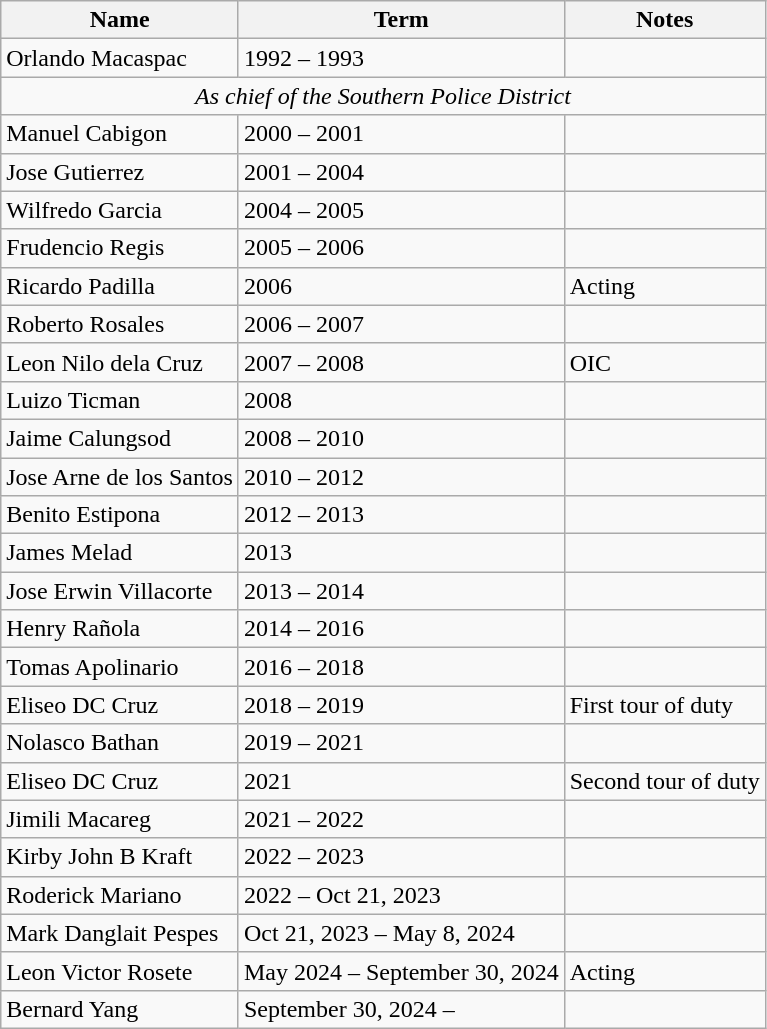<table class="wikitable sortable">
<tr>
<th>Name</th>
<th>Term</th>
<th>Notes</th>
</tr>
<tr>
<td>Orlando Macaspac</td>
<td>1992 – 1993</td>
<td></td>
</tr>
<tr>
<td colspan="3" align="center"><em>As chief of the Southern Police District</em></td>
</tr>
<tr>
<td>Manuel Cabigon</td>
<td>2000 – 2001</td>
<td></td>
</tr>
<tr>
<td>Jose Gutierrez</td>
<td>2001 – 2004</td>
<td></td>
</tr>
<tr>
<td>Wilfredo Garcia</td>
<td>2004 – 2005</td>
<td></td>
</tr>
<tr>
<td>Frudencio Regis</td>
<td>2005 – 2006</td>
<td></td>
</tr>
<tr>
<td>Ricardo Padilla</td>
<td>2006</td>
<td>Acting</td>
</tr>
<tr>
<td>Roberto Rosales</td>
<td>2006 – 2007</td>
<td></td>
</tr>
<tr>
<td>Leon Nilo dela Cruz</td>
<td>2007 – 2008</td>
<td>OIC</td>
</tr>
<tr>
<td>Luizo Ticman</td>
<td>2008</td>
<td></td>
</tr>
<tr>
<td>Jaime Calungsod</td>
<td>2008 – 2010</td>
<td></td>
</tr>
<tr>
<td>Jose Arne de los Santos</td>
<td>2010 – 2012</td>
<td></td>
</tr>
<tr>
<td>Benito Estipona</td>
<td>2012 – 2013</td>
<td></td>
</tr>
<tr>
<td>James Melad</td>
<td>2013</td>
<td></td>
</tr>
<tr>
<td>Jose Erwin Villacorte</td>
<td>2013 – 2014</td>
<td></td>
</tr>
<tr>
<td>Henry Rañola</td>
<td>2014 – 2016</td>
<td></td>
</tr>
<tr>
<td>Tomas Apolinario</td>
<td>2016 – 2018</td>
<td></td>
</tr>
<tr>
<td>Eliseo DC Cruz</td>
<td>2018 – 2019</td>
<td>First tour of duty</td>
</tr>
<tr>
<td>Nolasco Bathan</td>
<td>2019 – 2021</td>
<td></td>
</tr>
<tr>
<td>Eliseo DC Cruz</td>
<td>2021</td>
<td>Second tour of duty</td>
</tr>
<tr>
<td>Jimili Macareg</td>
<td>2021 – 2022</td>
<td></td>
</tr>
<tr>
<td>Kirby John B Kraft</td>
<td>2022 – 2023</td>
<td></td>
</tr>
<tr>
<td>Roderick Mariano</td>
<td>2022 – Oct 21, 2023</td>
<td></td>
</tr>
<tr>
<td>Mark Danglait Pespes</td>
<td>Oct 21, 2023 – May 8, 2024</td>
<td></td>
</tr>
<tr>
<td>Leon Victor Rosete</td>
<td>May 2024 – September 30, 2024</td>
<td>Acting</td>
</tr>
<tr>
<td>Bernard Yang</td>
<td>September 30, 2024 –</td>
<td></td>
</tr>
</table>
